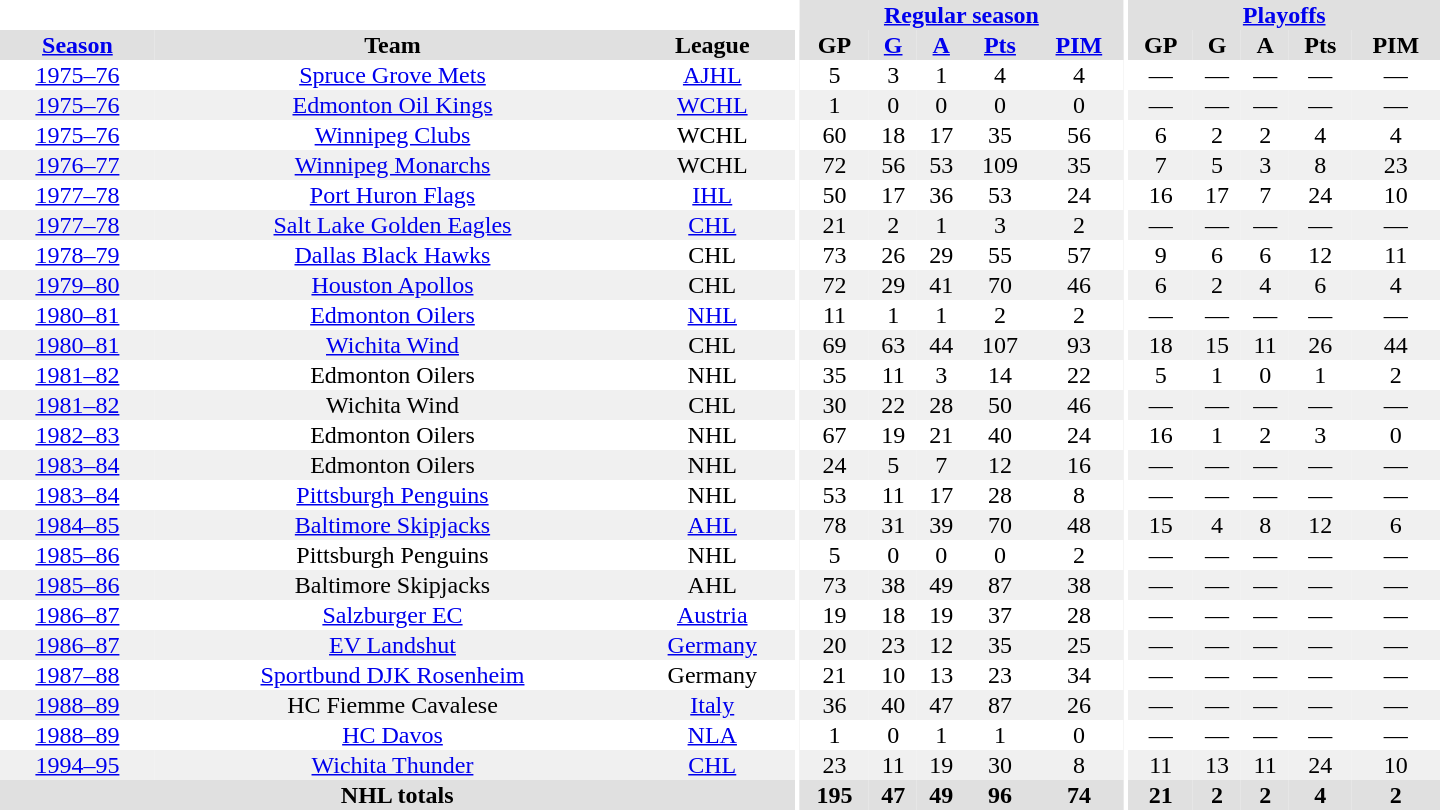<table border="0" cellpadding="1" cellspacing="0" style="text-align:center; width:60em">
<tr bgcolor="#e0e0e0">
<th colspan="3" bgcolor="#ffffff"></th>
<th rowspan="99" bgcolor="#ffffff"></th>
<th colspan="5"><a href='#'>Regular season</a></th>
<th rowspan="99" bgcolor="#ffffff"></th>
<th colspan="5"><a href='#'>Playoffs</a></th>
</tr>
<tr bgcolor="#e0e0e0">
<th><a href='#'>Season</a></th>
<th>Team</th>
<th>League</th>
<th>GP</th>
<th><a href='#'>G</a></th>
<th><a href='#'>A</a></th>
<th><a href='#'>Pts</a></th>
<th><a href='#'>PIM</a></th>
<th>GP</th>
<th>G</th>
<th>A</th>
<th>Pts</th>
<th>PIM</th>
</tr>
<tr>
<td><a href='#'>1975–76</a></td>
<td><a href='#'>Spruce Grove Mets</a></td>
<td><a href='#'>AJHL</a></td>
<td>5</td>
<td>3</td>
<td>1</td>
<td>4</td>
<td>4</td>
<td>—</td>
<td>—</td>
<td>—</td>
<td>—</td>
<td>—</td>
</tr>
<tr bgcolor="#f0f0f0">
<td><a href='#'>1975–76</a></td>
<td><a href='#'>Edmonton Oil Kings</a></td>
<td><a href='#'>WCHL</a></td>
<td>1</td>
<td>0</td>
<td>0</td>
<td>0</td>
<td>0</td>
<td>—</td>
<td>—</td>
<td>—</td>
<td>—</td>
<td>—</td>
</tr>
<tr>
<td><a href='#'>1975–76</a></td>
<td><a href='#'>Winnipeg Clubs</a></td>
<td>WCHL</td>
<td>60</td>
<td>18</td>
<td>17</td>
<td>35</td>
<td>56</td>
<td>6</td>
<td>2</td>
<td>2</td>
<td>4</td>
<td>4</td>
</tr>
<tr bgcolor="#f0f0f0">
<td><a href='#'>1976–77</a></td>
<td><a href='#'>Winnipeg Monarchs</a></td>
<td>WCHL</td>
<td>72</td>
<td>56</td>
<td>53</td>
<td>109</td>
<td>35</td>
<td>7</td>
<td>5</td>
<td>3</td>
<td>8</td>
<td>23</td>
</tr>
<tr>
<td><a href='#'>1977–78</a></td>
<td><a href='#'>Port Huron Flags</a></td>
<td><a href='#'>IHL</a></td>
<td>50</td>
<td>17</td>
<td>36</td>
<td>53</td>
<td>24</td>
<td>16</td>
<td>17</td>
<td>7</td>
<td>24</td>
<td>10</td>
</tr>
<tr bgcolor="#f0f0f0">
<td><a href='#'>1977–78</a></td>
<td><a href='#'>Salt Lake Golden Eagles</a></td>
<td><a href='#'>CHL</a></td>
<td>21</td>
<td>2</td>
<td>1</td>
<td>3</td>
<td>2</td>
<td>—</td>
<td>—</td>
<td>—</td>
<td>—</td>
<td>—</td>
</tr>
<tr>
<td><a href='#'>1978–79</a></td>
<td><a href='#'>Dallas Black Hawks</a></td>
<td>CHL</td>
<td>73</td>
<td>26</td>
<td>29</td>
<td>55</td>
<td>57</td>
<td>9</td>
<td>6</td>
<td>6</td>
<td>12</td>
<td>11</td>
</tr>
<tr bgcolor="#f0f0f0">
<td><a href='#'>1979–80</a></td>
<td><a href='#'>Houston Apollos</a></td>
<td>CHL</td>
<td>72</td>
<td>29</td>
<td>41</td>
<td>70</td>
<td>46</td>
<td>6</td>
<td>2</td>
<td>4</td>
<td>6</td>
<td>4</td>
</tr>
<tr>
<td><a href='#'>1980–81</a></td>
<td><a href='#'>Edmonton Oilers</a></td>
<td><a href='#'>NHL</a></td>
<td>11</td>
<td>1</td>
<td>1</td>
<td>2</td>
<td>2</td>
<td>—</td>
<td>—</td>
<td>—</td>
<td>—</td>
<td>—</td>
</tr>
<tr bgcolor="#f0f0f0">
<td><a href='#'>1980–81</a></td>
<td><a href='#'>Wichita Wind</a></td>
<td>CHL</td>
<td>69</td>
<td>63</td>
<td>44</td>
<td>107</td>
<td>93</td>
<td>18</td>
<td>15</td>
<td>11</td>
<td>26</td>
<td>44</td>
</tr>
<tr>
<td><a href='#'>1981–82</a></td>
<td>Edmonton Oilers</td>
<td>NHL</td>
<td>35</td>
<td>11</td>
<td>3</td>
<td>14</td>
<td>22</td>
<td>5</td>
<td>1</td>
<td>0</td>
<td>1</td>
<td>2</td>
</tr>
<tr bgcolor="#f0f0f0">
<td><a href='#'>1981–82</a></td>
<td>Wichita Wind</td>
<td>CHL</td>
<td>30</td>
<td>22</td>
<td>28</td>
<td>50</td>
<td>46</td>
<td>—</td>
<td>—</td>
<td>—</td>
<td>—</td>
<td>—</td>
</tr>
<tr>
<td><a href='#'>1982–83</a></td>
<td>Edmonton Oilers</td>
<td>NHL</td>
<td>67</td>
<td>19</td>
<td>21</td>
<td>40</td>
<td>24</td>
<td>16</td>
<td>1</td>
<td>2</td>
<td>3</td>
<td>0</td>
</tr>
<tr bgcolor="#f0f0f0">
<td><a href='#'>1983–84</a></td>
<td>Edmonton Oilers</td>
<td>NHL</td>
<td>24</td>
<td>5</td>
<td>7</td>
<td>12</td>
<td>16</td>
<td>—</td>
<td>—</td>
<td>—</td>
<td>—</td>
<td>—</td>
</tr>
<tr>
<td><a href='#'>1983–84</a></td>
<td><a href='#'>Pittsburgh Penguins</a></td>
<td>NHL</td>
<td>53</td>
<td>11</td>
<td>17</td>
<td>28</td>
<td>8</td>
<td>—</td>
<td>—</td>
<td>—</td>
<td>—</td>
<td>—</td>
</tr>
<tr bgcolor="#f0f0f0">
<td><a href='#'>1984–85</a></td>
<td><a href='#'>Baltimore Skipjacks</a></td>
<td><a href='#'>AHL</a></td>
<td>78</td>
<td>31</td>
<td>39</td>
<td>70</td>
<td>48</td>
<td>15</td>
<td>4</td>
<td>8</td>
<td>12</td>
<td>6</td>
</tr>
<tr>
<td><a href='#'>1985–86</a></td>
<td>Pittsburgh Penguins</td>
<td>NHL</td>
<td>5</td>
<td>0</td>
<td>0</td>
<td>0</td>
<td>2</td>
<td>—</td>
<td>—</td>
<td>—</td>
<td>—</td>
<td>—</td>
</tr>
<tr bgcolor="#f0f0f0">
<td><a href='#'>1985–86</a></td>
<td>Baltimore Skipjacks</td>
<td>AHL</td>
<td>73</td>
<td>38</td>
<td>49</td>
<td>87</td>
<td>38</td>
<td>—</td>
<td>—</td>
<td>—</td>
<td>—</td>
<td>—</td>
</tr>
<tr>
<td><a href='#'>1986–87</a></td>
<td><a href='#'>Salzburger EC</a></td>
<td><a href='#'>Austria</a></td>
<td>19</td>
<td>18</td>
<td>19</td>
<td>37</td>
<td>28</td>
<td>—</td>
<td>—</td>
<td>—</td>
<td>—</td>
<td>—</td>
</tr>
<tr bgcolor="#f0f0f0">
<td><a href='#'>1986–87</a></td>
<td><a href='#'>EV Landshut</a></td>
<td><a href='#'>Germany</a></td>
<td>20</td>
<td>23</td>
<td>12</td>
<td>35</td>
<td>25</td>
<td>—</td>
<td>—</td>
<td>—</td>
<td>—</td>
<td>—</td>
</tr>
<tr>
<td><a href='#'>1987–88</a></td>
<td><a href='#'>Sportbund DJK Rosenheim</a></td>
<td>Germany</td>
<td>21</td>
<td>10</td>
<td>13</td>
<td>23</td>
<td>34</td>
<td>—</td>
<td>—</td>
<td>—</td>
<td>—</td>
<td>—</td>
</tr>
<tr bgcolor="#f0f0f0">
<td><a href='#'>1988–89</a></td>
<td>HC Fiemme Cavalese</td>
<td><a href='#'>Italy</a></td>
<td>36</td>
<td>40</td>
<td>47</td>
<td>87</td>
<td>26</td>
<td>—</td>
<td>—</td>
<td>—</td>
<td>—</td>
<td>—</td>
</tr>
<tr>
<td><a href='#'>1988–89</a></td>
<td><a href='#'>HC Davos</a></td>
<td><a href='#'>NLA</a></td>
<td>1</td>
<td>0</td>
<td>1</td>
<td>1</td>
<td>0</td>
<td>—</td>
<td>—</td>
<td>—</td>
<td>—</td>
<td>—</td>
</tr>
<tr bgcolor="#f0f0f0">
<td><a href='#'>1994–95</a></td>
<td><a href='#'>Wichita Thunder</a></td>
<td><a href='#'>CHL</a></td>
<td>23</td>
<td>11</td>
<td>19</td>
<td>30</td>
<td>8</td>
<td>11</td>
<td>13</td>
<td>11</td>
<td>24</td>
<td>10</td>
</tr>
<tr>
</tr>
<tr ALIGN="center" bgcolor="#e0e0e0">
<th colspan="3">NHL totals</th>
<th ALIGN="center">195</th>
<th ALIGN="center">47</th>
<th ALIGN="center">49</th>
<th ALIGN="center">96</th>
<th ALIGN="center">74</th>
<th ALIGN="center">21</th>
<th ALIGN="center">2</th>
<th ALIGN="center">2</th>
<th ALIGN="center">4</th>
<th ALIGN="center">2</th>
</tr>
</table>
